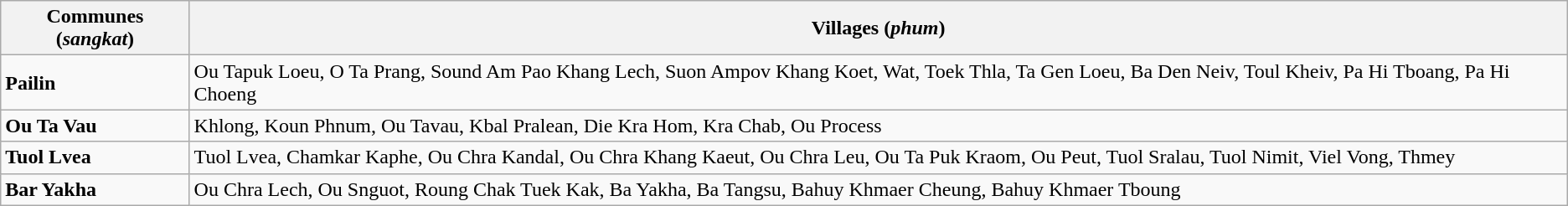<table class="wikitable">
<tr>
<th>Communes (<em>sangkat</em>)</th>
<th>Villages (<em>phum</em>)</th>
</tr>
<tr>
<td><strong>Pailin</strong></td>
<td>Ou Tapuk Loeu, O Ta Prang, Sound Am Pao Khang Lech, Suon Ampov Khang Koet, Wat, Toek Thla, Ta Gen Loeu, Ba Den Neiv, Toul Kheiv, Pa Hi Tboang, Pa Hi Choeng</td>
</tr>
<tr>
<td><strong>Ou Ta Vau</strong></td>
<td>Khlong, Koun Phnum, Ou Tavau, Kbal Pralean, Die Kra Hom, Kra Chab, Ou Process</td>
</tr>
<tr>
<td><strong>Tuol Lvea</strong></td>
<td>Tuol Lvea, Chamkar Kaphe, Ou Chra Kandal, Ou Chra Khang Kaeut, Ou Chra Leu, Ou Ta Puk Kraom, Ou Peut, Tuol Sralau, Tuol Nimit, Viel Vong, Thmey</td>
</tr>
<tr>
<td><strong>Bar Yakha</strong></td>
<td>Ou Chra Lech, Ou Snguot, Roung Chak Tuek Kak, Ba Yakha, Ba Tangsu, Bahuy Khmaer Cheung, Bahuy Khmaer Tboung</td>
</tr>
</table>
